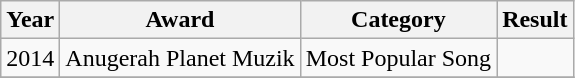<table class="wikitable">
<tr>
<th>Year</th>
<th>Award</th>
<th>Category</th>
<th>Result</th>
</tr>
<tr>
<td>2014</td>
<td>Anugerah Planet Muzik</td>
<td>Most Popular Song</td>
<td></td>
</tr>
<tr>
</tr>
</table>
